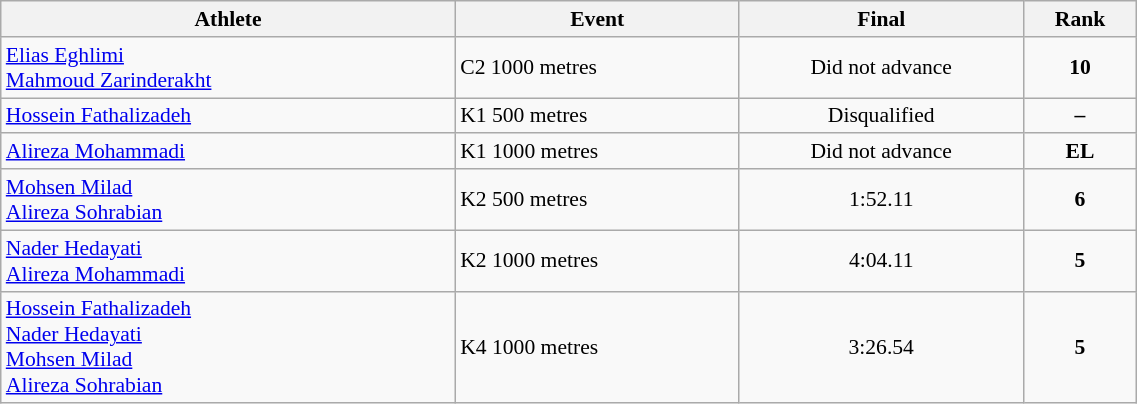<table class="wikitable" width="60%" style="text-align:center; font-size:90%">
<tr>
<th width="40%">Athlete</th>
<th width="25%">Event</th>
<th width="25%">Final</th>
<th width="10%">Rank</th>
</tr>
<tr>
<td align="left"><a href='#'>Elias Eghlimi</a><br><a href='#'>Mahmoud Zarinderakht</a></td>
<td align="left">C2 1000 metres</td>
<td>Did not advance</td>
<td><strong>10</strong></td>
</tr>
<tr>
<td align="left"><a href='#'>Hossein Fathalizadeh</a></td>
<td align="left">K1 500 metres</td>
<td>Disqualified</td>
<td><strong>–</strong></td>
</tr>
<tr>
<td align="left"><a href='#'>Alireza Mohammadi</a></td>
<td align="left">K1 1000 metres</td>
<td>Did not advance</td>
<td><strong>EL</strong></td>
</tr>
<tr>
<td align="left"><a href='#'>Mohsen Milad</a><br><a href='#'>Alireza Sohrabian</a></td>
<td align="left">K2 500 metres</td>
<td>1:52.11</td>
<td><strong>6</strong></td>
</tr>
<tr>
<td align="left"><a href='#'>Nader Hedayati</a><br><a href='#'>Alireza Mohammadi</a></td>
<td align="left">K2 1000 metres</td>
<td>4:04.11</td>
<td><strong>5</strong></td>
</tr>
<tr>
<td align="left"><a href='#'>Hossein Fathalizadeh</a><br><a href='#'>Nader Hedayati</a><br><a href='#'>Mohsen Milad</a><br><a href='#'>Alireza Sohrabian</a></td>
<td align="left">K4 1000 metres</td>
<td>3:26.54</td>
<td><strong>5</strong></td>
</tr>
</table>
